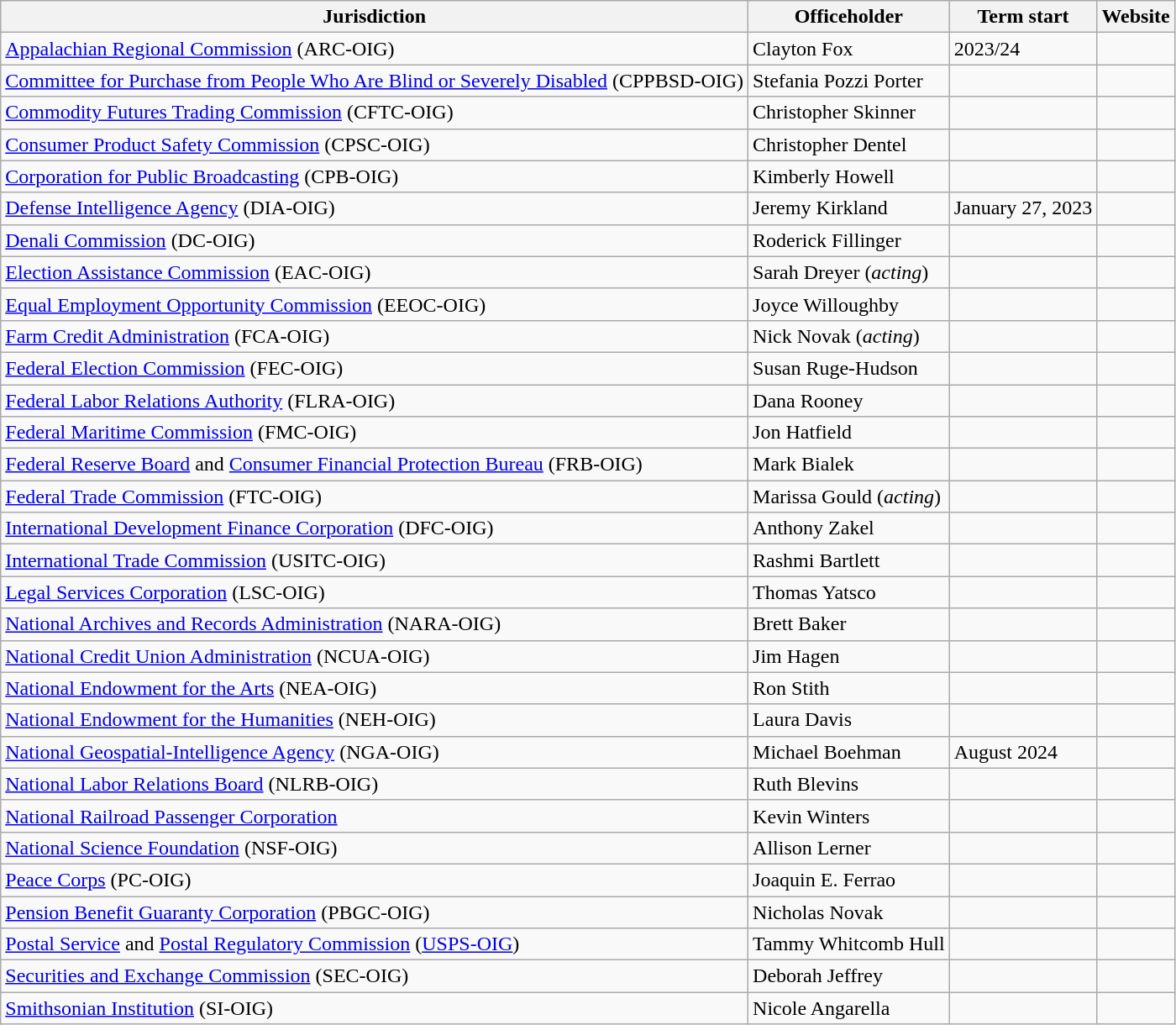<table class="wikitable sortable">
<tr style="vertical-align:bottom;">
<th>Jurisdiction</th>
<th>Officeholder</th>
<th>Term start</th>
<th>Website</th>
</tr>
<tr>
<td><a href='#'>Appalachian Regional Commission</a> (ARC-OIG)</td>
<td>Clayton Fox</td>
<td>2023/24</td>
<td></td>
</tr>
<tr>
<td><a href='#'>Committee for Purchase from People Who Are Blind or Severely Disabled</a> (CPPBSD-OIG)</td>
<td>Stefania Pozzi Porter</td>
<td><br></td>
<td></td>
</tr>
<tr>
<td><a href='#'>Commodity Futures Trading Commission</a> (CFTC-OIG)</td>
<td>Christopher Skinner</td>
<td></td>
<td></td>
</tr>
<tr>
<td><a href='#'>Consumer Product Safety Commission</a> (CPSC-OIG)</td>
<td>Christopher Dentel</td>
<td><br></td>
<td></td>
</tr>
<tr>
<td><a href='#'>Corporation for Public Broadcasting</a> (CPB-OIG)</td>
<td>Kimberly Howell</td>
<td></td>
<td></td>
</tr>
<tr>
<td><a href='#'>Defense Intelligence Agency</a> (DIA-OIG)</td>
<td>Jeremy Kirkland</td>
<td>January 27, 2023<br></td>
<td></td>
</tr>
<tr>
<td><a href='#'>Denali Commission</a> (DC-OIG)</td>
<td>Roderick Fillinger</td>
<td></td>
<td></td>
</tr>
<tr>
<td><a href='#'>Election Assistance Commission</a> (EAC-OIG)</td>
<td>Sarah Dreyer (<em>acting</em>)</td>
<td></td>
<td></td>
</tr>
<tr>
<td><a href='#'>Equal Employment Opportunity Commission</a> (EEOC-OIG)</td>
<td>Joyce Willoughby</td>
<td></td>
<td></td>
</tr>
<tr>
<td><a href='#'>Farm Credit Administration</a> (FCA-OIG)</td>
<td>Nick Novak (<em>acting</em>)</td>
<td></td>
<td></td>
</tr>
<tr>
<td><a href='#'>Federal Election Commission</a> (FEC-OIG)</td>
<td>Susan Ruge-Hudson</td>
<td></td>
<td></td>
</tr>
<tr>
<td><a href='#'>Federal Labor Relations Authority</a> (FLRA-OIG)</td>
<td>Dana Rooney</td>
<td></td>
<td></td>
</tr>
<tr>
<td><a href='#'>Federal Maritime Commission</a> (FMC-OIG)</td>
<td>Jon Hatfield</td>
<td><br></td>
<td></td>
</tr>
<tr>
<td><a href='#'>Federal Reserve Board</a> and <a href='#'>Consumer Financial Protection Bureau</a> (FRB-OIG)</td>
<td>Mark Bialek</td>
<td></td>
<td></td>
</tr>
<tr>
<td><a href='#'>Federal Trade Commission</a> (FTC-OIG)</td>
<td>Marissa Gould (<em>acting</em>)</td>
<td></td>
<td></td>
</tr>
<tr>
<td><a href='#'>International Development Finance Corporation</a> (DFC-OIG)</td>
<td>Anthony Zakel</td>
<td></td>
<td></td>
</tr>
<tr>
<td><a href='#'>International Trade Commission</a> (USITC-OIG)</td>
<td>Rashmi Bartlett</td>
<td></td>
<td></td>
</tr>
<tr>
<td><a href='#'>Legal Services Corporation</a> (LSC-OIG)</td>
<td>Thomas Yatsco</td>
<td></td>
<td></td>
</tr>
<tr>
<td><a href='#'>National Archives and Records Administration</a> (NARA-OIG)</td>
<td>Brett Baker</td>
<td><br></td>
<td></td>
</tr>
<tr>
<td><a href='#'>National Credit Union Administration</a> (NCUA-OIG)</td>
<td>Jim Hagen</td>
<td></td>
<td></td>
</tr>
<tr>
<td><a href='#'>National Endowment for the Arts</a> (NEA-OIG)</td>
<td>Ron Stith</td>
<td></td>
<td></td>
</tr>
<tr>
<td><a href='#'>National Endowment for the Humanities</a> (NEH-OIG)</td>
<td>Laura Davis</td>
<td><br></td>
<td></td>
</tr>
<tr>
<td><a href='#'>National Geospatial-Intelligence Agency</a> (NGA-OIG)</td>
<td>Michael Boehman</td>
<td>August 2024</td>
<td></td>
</tr>
<tr>
<td><a href='#'>National Labor Relations Board</a> (NLRB-OIG)</td>
<td>Ruth Blevins</td>
<td></td>
<td></td>
</tr>
<tr>
<td><a href='#'>National Railroad Passenger Corporation</a></td>
<td>Kevin Winters</td>
<td></td>
<td></td>
</tr>
<tr>
<td><a href='#'>National Science Foundation</a> (NSF-OIG)</td>
<td>Allison Lerner</td>
<td></td>
<td></td>
</tr>
<tr>
<td><a href='#'>Peace Corps</a> (PC-OIG)</td>
<td>Joaquin E. Ferrao</td>
<td></td>
<td></td>
</tr>
<tr>
<td><a href='#'>Pension Benefit Guaranty Corporation</a> (PBGC-OIG)</td>
<td>Nicholas Novak</td>
<td><br></td>
<td></td>
</tr>
<tr>
<td><a href='#'>Postal Service</a> and <a href='#'>Postal Regulatory Commission</a> (<a href='#'>USPS-OIG</a>)</td>
<td>Tammy Whitcomb Hull</td>
<td><br></td>
<td></td>
</tr>
<tr>
<td><a href='#'>Securities and Exchange Commission</a> (SEC-OIG)</td>
<td>Deborah Jeffrey</td>
<td></td>
<td></td>
</tr>
<tr>
<td><a href='#'>Smithsonian Institution</a> (SI-OIG)</td>
<td>Nicole Angarella</td>
<td></td>
<td></td>
</tr>
</table>
